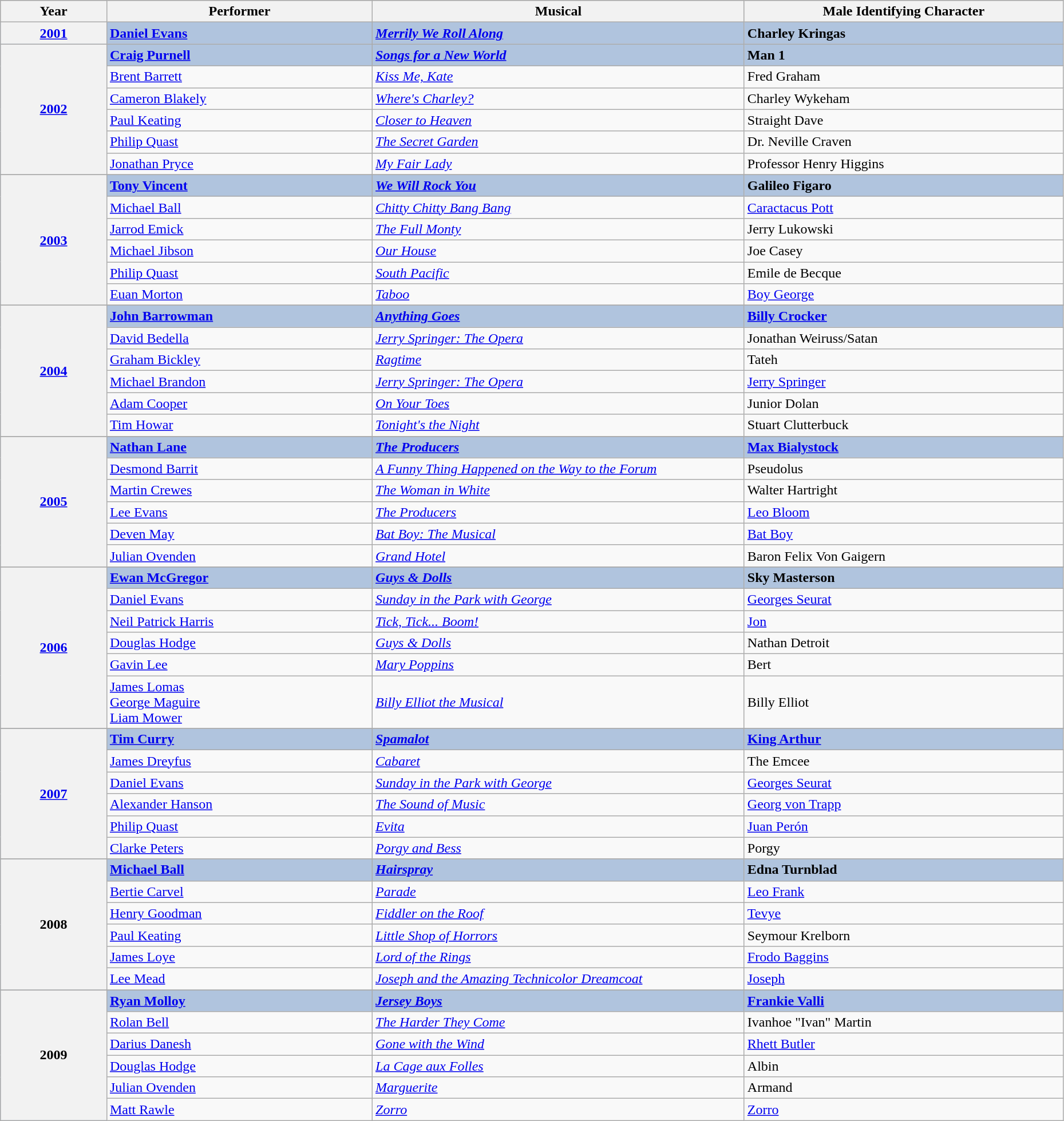<table class="wikitable" style="width:98%;">
<tr style="background:#bebebe;">
<th style="width:10%;">Year</th>
<th style="width:25%;">Performer</th>
<th style="width:35%;">Musical</th>
<th style="width:30%;">Male Identifying Character</th>
</tr>
<tr style="background:#B0C4DE">
<th align="center"><a href='#'>2001</a></th>
<td><strong><a href='#'>Daniel Evans</a></strong></td>
<td><strong><em><a href='#'>Merrily We Roll Along</a></em></strong></td>
<td><strong>Charley Kringas</strong></td>
</tr>
<tr style="background:#B0C4DE">
<th rowspan=6 align="center"><a href='#'>2002</a></th>
<td><strong><a href='#'>Craig Purnell</a></strong></td>
<td><strong><em><a href='#'>Songs for a New World</a></em></strong></td>
<td><strong>Man 1</strong></td>
</tr>
<tr>
<td><a href='#'>Brent Barrett</a></td>
<td><em><a href='#'>Kiss Me, Kate</a></em></td>
<td>Fred Graham</td>
</tr>
<tr>
<td><a href='#'>Cameron Blakely</a></td>
<td><em><a href='#'>Where's Charley?</a></em></td>
<td>Charley Wykeham</td>
</tr>
<tr>
<td><a href='#'>Paul Keating</a></td>
<td><em><a href='#'>Closer to Heaven</a></em></td>
<td>Straight Dave</td>
</tr>
<tr>
<td><a href='#'>Philip Quast</a></td>
<td><em><a href='#'>The Secret Garden</a></em></td>
<td>Dr. Neville Craven</td>
</tr>
<tr>
<td><a href='#'>Jonathan Pryce</a></td>
<td><em><a href='#'>My Fair Lady</a></em></td>
<td>Professor Henry Higgins</td>
</tr>
<tr>
</tr>
<tr style="background:#B0C4DE">
<th rowspan=7 align="center"><a href='#'>2003</a></th>
</tr>
<tr style="background:#B0C4DE">
<td><strong><a href='#'>Tony Vincent</a></strong></td>
<td><strong><em><a href='#'>We Will Rock You</a></em></strong></td>
<td><strong>Galileo Figaro</strong></td>
</tr>
<tr>
<td><a href='#'>Michael Ball</a></td>
<td><em><a href='#'>Chitty Chitty Bang Bang</a></em></td>
<td><a href='#'>Caractacus Pott</a></td>
</tr>
<tr>
<td><a href='#'>Jarrod Emick</a></td>
<td><em><a href='#'>The Full Monty</a></em></td>
<td>Jerry Lukowski</td>
</tr>
<tr>
<td><a href='#'>Michael Jibson</a></td>
<td><em><a href='#'>Our House</a></em></td>
<td>Joe Casey</td>
</tr>
<tr>
<td><a href='#'>Philip Quast</a></td>
<td><em><a href='#'>South Pacific</a></em></td>
<td>Emile de Becque</td>
</tr>
<tr>
<td><a href='#'>Euan Morton</a></td>
<td><em><a href='#'>Taboo</a></em></td>
<td><a href='#'>Boy George</a></td>
</tr>
<tr>
</tr>
<tr style="background:#B0C4DE">
<th rowspan=6 align="center"><a href='#'>2004</a></th>
<td><strong><a href='#'>John Barrowman</a></strong></td>
<td><strong><em><a href='#'>Anything Goes</a></em></strong></td>
<td><strong><a href='#'>Billy Crocker</a></strong></td>
</tr>
<tr>
<td><a href='#'>David Bedella</a></td>
<td><em><a href='#'>Jerry Springer: The Opera</a></em></td>
<td>Jonathan Weiruss/Satan</td>
</tr>
<tr>
<td><a href='#'>Graham Bickley</a></td>
<td><em><a href='#'>Ragtime</a></em></td>
<td>Tateh</td>
</tr>
<tr>
<td><a href='#'>Michael Brandon</a></td>
<td><em><a href='#'>Jerry Springer: The Opera</a></em></td>
<td><a href='#'>Jerry Springer</a></td>
</tr>
<tr>
<td><a href='#'>Adam Cooper</a></td>
<td><em><a href='#'>On Your Toes</a></em></td>
<td>Junior Dolan</td>
</tr>
<tr>
<td><a href='#'>Tim Howar</a></td>
<td><em><a href='#'>Tonight's the Night</a></em></td>
<td>Stuart Clutterbuck</td>
</tr>
<tr>
</tr>
<tr style="background:#B0C4DE">
<th rowspan=7 align="center"><a href='#'>2005</a></th>
</tr>
<tr style="background:#B0C4DE">
<td><strong><a href='#'>Nathan Lane</a></strong></td>
<td><strong><em><a href='#'>The Producers</a></em></strong></td>
<td><strong><a href='#'>Max Bialystock</a></strong></td>
</tr>
<tr>
<td><a href='#'>Desmond Barrit</a></td>
<td><em><a href='#'>A Funny Thing Happened on the Way to the Forum</a></em></td>
<td>Pseudolus</td>
</tr>
<tr>
<td><a href='#'>Martin Crewes</a></td>
<td><em><a href='#'>The Woman in White</a></em></td>
<td>Walter Hartright</td>
</tr>
<tr>
<td><a href='#'>Lee Evans</a></td>
<td><em><a href='#'>The Producers</a></em></td>
<td><a href='#'>Leo Bloom</a></td>
</tr>
<tr>
<td><a href='#'>Deven May</a></td>
<td><em><a href='#'>Bat Boy: The Musical</a></em></td>
<td><a href='#'>Bat Boy</a></td>
</tr>
<tr>
<td><a href='#'>Julian Ovenden</a></td>
<td><em><a href='#'>Grand Hotel</a></em></td>
<td>Baron Felix Von Gaigern</td>
</tr>
<tr>
</tr>
<tr style="background:#B0C4DE">
<th rowspan=6 align="center"><a href='#'>2006</a></th>
<td><strong><a href='#'>Ewan McGregor</a></strong></td>
<td><strong><em><a href='#'>Guys & Dolls</a></em></strong></td>
<td><strong>Sky Masterson</strong></td>
</tr>
<tr>
<td><a href='#'>Daniel Evans</a></td>
<td><em><a href='#'>Sunday in the Park with George</a></em></td>
<td><a href='#'>Georges Seurat</a></td>
</tr>
<tr>
<td><a href='#'>Neil Patrick Harris</a></td>
<td><em><a href='#'>Tick, Tick... Boom!</a></em></td>
<td><a href='#'>Jon</a></td>
</tr>
<tr>
<td><a href='#'>Douglas Hodge</a></td>
<td><em><a href='#'>Guys & Dolls</a></em></td>
<td>Nathan Detroit</td>
</tr>
<tr>
<td><a href='#'>Gavin Lee</a></td>
<td><em><a href='#'>Mary Poppins</a></em></td>
<td>Bert</td>
</tr>
<tr>
<td><a href='#'>James Lomas</a> <br> <a href='#'>George Maguire</a> <br> <a href='#'>Liam Mower</a></td>
<td><em><a href='#'>Billy Elliot the Musical</a></em></td>
<td>Billy Elliot</td>
</tr>
<tr>
</tr>
<tr style="background:#B0C4DE">
<th rowspan=6 align="center"><a href='#'>2007</a></th>
<td><strong><a href='#'>Tim Curry</a></strong></td>
<td><strong><em><a href='#'>Spamalot</a></em></strong></td>
<td><strong><a href='#'>King Arthur</a></strong></td>
</tr>
<tr>
<td><a href='#'>James Dreyfus</a></td>
<td><em><a href='#'>Cabaret</a></em></td>
<td>The Emcee</td>
</tr>
<tr>
<td><a href='#'>Daniel Evans</a></td>
<td><em><a href='#'>Sunday in the Park with George</a></em></td>
<td><a href='#'>Georges Seurat</a></td>
</tr>
<tr>
<td><a href='#'>Alexander Hanson</a></td>
<td><em><a href='#'>The Sound of Music</a></em></td>
<td><a href='#'>Georg von Trapp</a></td>
</tr>
<tr>
<td><a href='#'>Philip Quast</a></td>
<td><em><a href='#'>Evita</a></em></td>
<td><a href='#'>Juan Perón</a></td>
</tr>
<tr>
<td><a href='#'>Clarke Peters</a></td>
<td><em><a href='#'>Porgy and Bess</a></em></td>
<td>Porgy</td>
</tr>
<tr>
</tr>
<tr style="background:#B0C4DE">
<th rowspan=6 align="center">2008</th>
<td><strong><a href='#'>Michael Ball</a></strong></td>
<td><strong><em><a href='#'>Hairspray</a></em></strong></td>
<td><strong>Edna Turnblad</strong></td>
</tr>
<tr>
<td><a href='#'>Bertie Carvel</a></td>
<td><em><a href='#'>Parade</a></em></td>
<td><a href='#'>Leo Frank</a></td>
</tr>
<tr>
<td><a href='#'>Henry Goodman</a></td>
<td><em><a href='#'>Fiddler on the Roof</a></em></td>
<td><a href='#'>Tevye</a></td>
</tr>
<tr>
<td><a href='#'>Paul Keating</a></td>
<td><em><a href='#'>Little Shop of Horrors</a></em></td>
<td>Seymour Krelborn</td>
</tr>
<tr>
<td><a href='#'>James Loye</a></td>
<td><em><a href='#'>Lord of the Rings</a></em></td>
<td><a href='#'>Frodo Baggins</a></td>
</tr>
<tr>
<td><a href='#'>Lee Mead</a></td>
<td><em><a href='#'>Joseph and the Amazing Technicolor Dreamcoat</a></em></td>
<td><a href='#'>Joseph</a></td>
</tr>
<tr>
</tr>
<tr style="background:#B0C4DE">
<th rowspan=7 align="center">2009</th>
<td><strong><a href='#'>Ryan Molloy</a></strong></td>
<td><strong><em><a href='#'>Jersey Boys</a></em></strong></td>
<td><strong><a href='#'>Frankie Valli</a></strong></td>
</tr>
<tr>
<td><a href='#'>Rolan Bell</a></td>
<td><em><a href='#'>The Harder They Come</a></em></td>
<td>Ivanhoe "Ivan" Martin</td>
</tr>
<tr>
<td><a href='#'>Darius Danesh</a></td>
<td><em><a href='#'>Gone with the Wind</a></em></td>
<td><a href='#'>Rhett Butler</a></td>
</tr>
<tr>
<td><a href='#'>Douglas Hodge</a></td>
<td><em><a href='#'>La Cage aux Folles</a></em></td>
<td>Albin</td>
</tr>
<tr>
<td><a href='#'>Julian Ovenden</a></td>
<td><em><a href='#'>Marguerite</a></em></td>
<td>Armand</td>
</tr>
<tr>
<td><a href='#'>Matt Rawle</a></td>
<td><em><a href='#'>Zorro</a></em></td>
<td><a href='#'>Zorro</a></td>
</tr>
</table>
